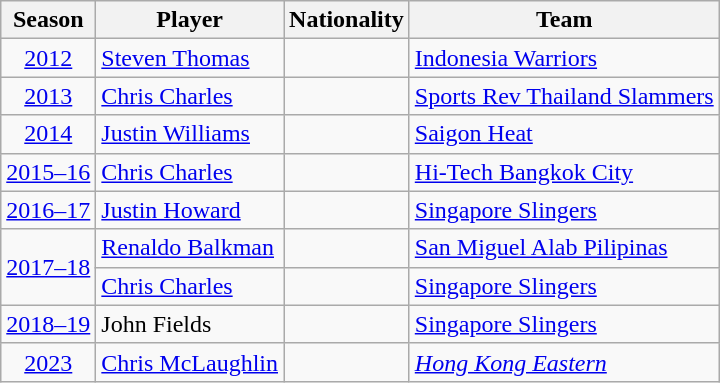<table class="wikitable" style="font-size:100%;">
<tr>
<th>Season</th>
<th>Player</th>
<th>Nationality</th>
<th>Team</th>
</tr>
<tr>
<td align=center><a href='#'>2012</a></td>
<td><a href='#'>Steven Thomas</a></td>
<td></td>
<td> <a href='#'>Indonesia Warriors</a></td>
</tr>
<tr>
<td align=center><a href='#'>2013</a></td>
<td><a href='#'>Chris Charles</a></td>
<td></td>
<td> <a href='#'>Sports Rev Thailand Slammers</a></td>
</tr>
<tr>
<td align=center><a href='#'>2014</a></td>
<td><a href='#'>Justin Williams</a></td>
<td></td>
<td> <a href='#'>Saigon Heat</a></td>
</tr>
<tr>
<td align=center><a href='#'>2015–16</a></td>
<td><a href='#'>Chris Charles</a></td>
<td></td>
<td> <a href='#'>Hi-Tech Bangkok City</a></td>
</tr>
<tr>
<td align=center><a href='#'>2016–17</a></td>
<td><a href='#'>Justin Howard</a></td>
<td></td>
<td> <a href='#'>Singapore Slingers</a></td>
</tr>
<tr>
<td rowspan=2><a href='#'>2017–18</a></td>
<td><a href='#'>Renaldo Balkman</a></td>
<td></td>
<td> <a href='#'>San Miguel Alab Pilipinas</a></td>
</tr>
<tr>
<td><a href='#'>Chris Charles</a></td>
<td></td>
<td> <a href='#'>Singapore Slingers</a></td>
</tr>
<tr>
<td align=center><a href='#'>2018–19</a></td>
<td>John Fields</td>
<td></td>
<td> <a href='#'>Singapore Slingers</a></td>
</tr>
<tr>
<td align=center><a href='#'>2023</a></td>
<td><a href='#'>Chris McLaughlin</a></td>
<td></td>
<td> <em><a href='#'>Hong Kong Eastern</a></em></td>
</tr>
</table>
